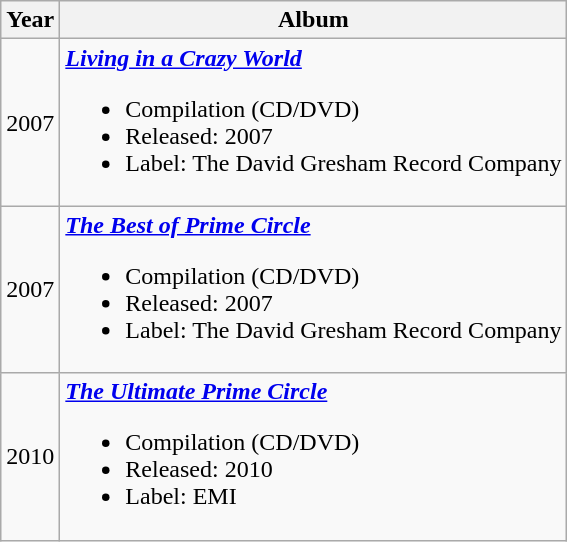<table class="wikitable">
<tr>
<th>Year</th>
<th>Album</th>
</tr>
<tr>
<td>2007</td>
<td><strong><em><a href='#'>Living in a Crazy World</a></em></strong><br><ul><li>Compilation (CD/DVD)</li><li>Released: 2007</li><li>Label: The David Gresham Record Company</li></ul></td>
</tr>
<tr>
<td>2007</td>
<td><strong><em><a href='#'>The Best of Prime Circle</a></em></strong><br><ul><li>Compilation (CD/DVD)</li><li>Released: 2007</li><li>Label: The David Gresham Record Company</li></ul></td>
</tr>
<tr>
<td>2010</td>
<td><strong><em><a href='#'>The Ultimate Prime Circle</a></em></strong><br><ul><li>Compilation (CD/DVD)</li><li>Released: 2010</li><li>Label: EMI</li></ul></td>
</tr>
</table>
